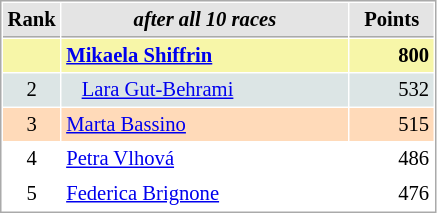<table cellspacing="1" cellpadding="3" style="border:1px solid #aaa; font-size:86%;">
<tr style="background:#e4e4e4;">
<th style="border-bottom:1px solid #aaa; width:10px;">Rank</th>
<th style="border-bottom:1px solid #aaa; width:185px; white-space:nowrap;"><em>after all 10 races</em></th>
<th style="border-bottom:1px solid #aaa; width:50px;">Points</th>
</tr>
<tr style="background:#f7f6a8;">
<td style="text-align:center;"></td>
<td> <strong><a href='#'>Mikaela Shiffrin</a></strong></td>
<td align="right"><strong>800</strong></td>
</tr>
<tr style="background:#dce5e5;">
<td style="text-align:center;">2</td>
<td>   <a href='#'>Lara Gut-Behrami</a></td>
<td align="right">532</td>
</tr>
<tr style="background:#ffdab9;">
<td style="text-align:center;">3</td>
<td> <a href='#'>Marta Bassino</a></td>
<td align="right">515</td>
</tr>
<tr>
<td style="text-align:center;">4</td>
<td> <a href='#'>Petra Vlhová</a></td>
<td align="right">486</td>
</tr>
<tr>
<td style="text-align:center;">5</td>
<td> <a href='#'>Federica Brignone</a></td>
<td align="right">476</td>
</tr>
</table>
